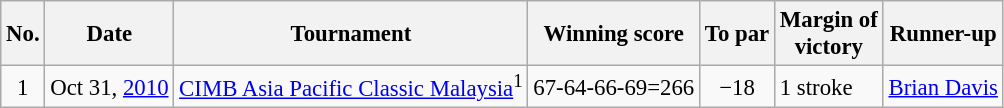<table class="wikitable" style="font-size:95%;">
<tr>
<th>No.</th>
<th>Date</th>
<th>Tournament</th>
<th>Winning score</th>
<th>To par</th>
<th>Margin of<br>victory</th>
<th>Runner-up</th>
</tr>
<tr>
<td align=center>1</td>
<td align=right>Oct 31, <a href='#'>2010</a></td>
<td><a href='#'>CIMB Asia Pacific Classic Malaysia</a><sup>1</sup></td>
<td align=right>67-64-66-69=266</td>
<td align=center>−18</td>
<td>1 stroke</td>
<td> <a href='#'>Brian Davis</a></td>
</tr>
</table>
